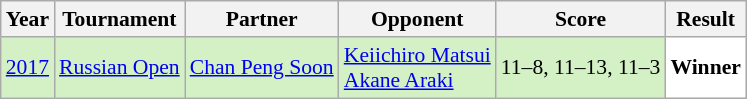<table class="sortable wikitable" style="font-size: 90%;">
<tr>
<th>Year</th>
<th>Tournament</th>
<th>Partner</th>
<th>Opponent</th>
<th>Score</th>
<th>Result</th>
</tr>
<tr style="background:#D4F1C5">
<td align="center"><a href='#'>2017</a></td>
<td align="left"><a href='#'>Russian Open</a></td>
<td align="left"> <a href='#'>Chan Peng Soon</a></td>
<td align="left"> <a href='#'>Keiichiro Matsui</a><br> <a href='#'>Akane Araki</a></td>
<td align="left">11–8, 11–13, 11–3</td>
<td style="text-align:left; background:white"> <strong>Winner</strong></td>
</tr>
</table>
